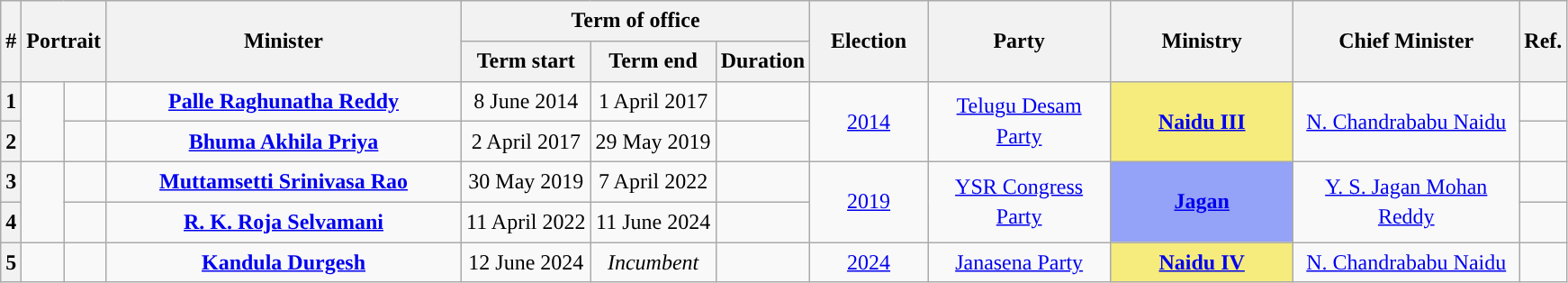<table class="wikitable" style="line-height:1.4em; text-align:center">
<tr>
<th rowspan=2>#</th>
<th rowspan=2 colspan="2">Portrait</th>
<th rowspan=2 style="width:16em">Minister<br></th>
<th colspan="3">Term of office</th>
<th rowspan=2 style="width:5em">Election<br></th>
<th rowspan=2 style="width:8em">Party</th>
<th rowspan=2 style="width:8em">Ministry</th>
<th rowspan=2 style="width:10em">Chief Minister</th>
<th rowspan=2>Ref.</th>
</tr>
<tr>
<th>Term start</th>
<th>Term end</th>
<th>Duration</th>
</tr>
<tr>
<th>1</th>
<td rowspan=2></td>
<td></td>
<td><strong><a href='#'>Palle Raghunatha Reddy</a></strong><br></td>
<td>8 June 2014</td>
<td>1 April 2017</td>
<td><strong></strong></td>
<td rowspan=2><a href='#'>2014</a><br></td>
<td rowspan=2><a href='#'>Telugu Desam Party</a></td>
<td rowspan=2 bgcolor="#F5EC7D"><strong><a href='#'>Naidu III</a></strong></td>
<td rowspan=2><a href='#'>N. Chandrababu Naidu</a></td>
<td></td>
</tr>
<tr>
<th>2</th>
<td></td>
<td><strong><a href='#'>Bhuma Akhila Priya</a></strong><br></td>
<td>2 April 2017</td>
<td>29 May 2019</td>
<td><strong></strong></td>
<td></td>
</tr>
<tr>
<th>3</th>
<td rowspan=2></td>
<td></td>
<td><strong><a href='#'>Muttamsetti Srinivasa Rao</a></strong><br></td>
<td>30 May 2019</td>
<td>7 April 2022</td>
<td><strong></strong></td>
<td rowspan=2><a href='#'>2019</a><br></td>
<td rowspan="2"><a href='#'>YSR Congress Party</a></td>
<td rowspan=2 bgcolor="#94A2F7"><strong><a href='#'>Jagan</a></strong></td>
<td rowspan="2"><a href='#'>Y. S. Jagan Mohan Reddy</a></td>
<td></td>
</tr>
<tr>
<th>4</th>
<td></td>
<td><strong><a href='#'>R. K. Roja Selvamani</a></strong><br></td>
<td>11 April 2022</td>
<td>11 June 2024</td>
<td><strong></strong></td>
<td></td>
</tr>
<tr>
<th>5</th>
<td></td>
<td></td>
<td><strong><a href='#'>Kandula Durgesh</a></strong><br></td>
<td>12 June 2024</td>
<td><em>Incumbent</em></td>
<td><strong></strong></td>
<td><a href='#'>2024</a><br></td>
<td><a href='#'>Janasena Party</a></td>
<td bgcolor="#F5EC7D"><strong><a href='#'>Naidu IV</a></strong></td>
<td><a href='#'>N. Chandrababu Naidu</a></td>
<td></td>
</tr>
</table>
